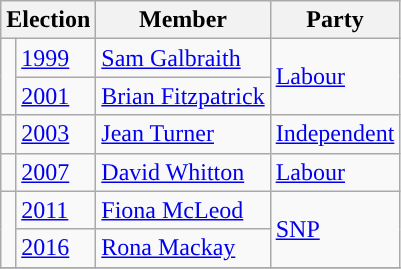<table class="wikitable">
<tr>
<th colspan="2">Election</th>
<th>Member</th>
<th>Party</th>
</tr>
<tr>
<td rowspan=2 style="background-color: "></td>
<td><a href='#'>1999</a></td>
<td><a href='#'>Sam Galbraith</a></td>
<td rowspan=2><a href='#'>Labour</a></td>
</tr>
<tr>
<td><a href='#'>2001</a></td>
<td><a href='#'>Brian Fitzpatrick</a></td>
</tr>
<tr>
<td style="background-color: "></td>
<td><a href='#'>2003</a></td>
<td><a href='#'>Jean Turner</a></td>
<td><a href='#'>Independent</a></td>
</tr>
<tr>
<td style="background-color: "></td>
<td><a href='#'>2007</a></td>
<td><a href='#'>David Whitton</a></td>
<td><a href='#'>Labour</a></td>
</tr>
<tr>
<td rowspan=2 style="background-color: "></td>
<td><a href='#'>2011</a></td>
<td><a href='#'>Fiona McLeod</a></td>
<td rowspan="2"><a href='#'>SNP</a></td>
</tr>
<tr>
<td><a href='#'>2016</a></td>
<td><a href='#'>Rona Mackay</a></td>
</tr>
<tr>
</tr>
</table>
